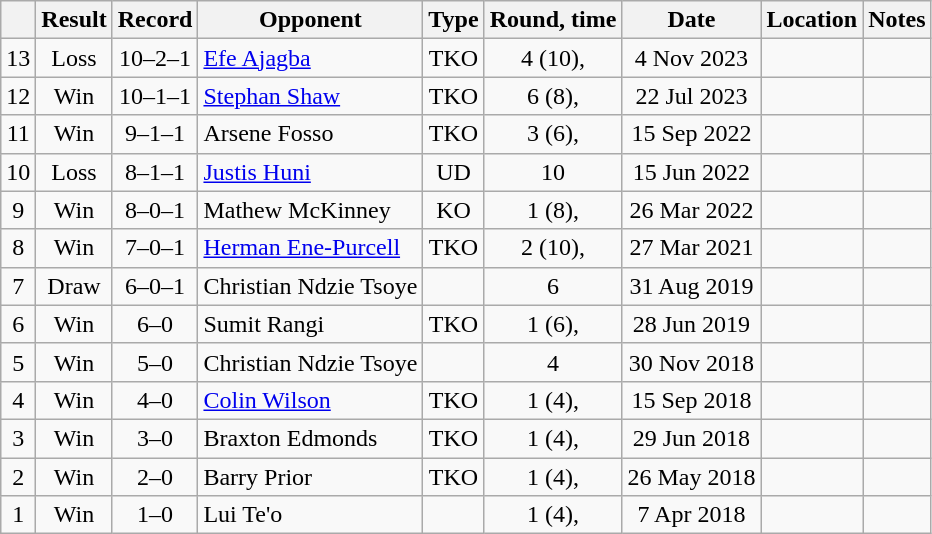<table class="wikitable" style="text-align:center">
<tr>
<th></th>
<th>Result</th>
<th>Record</th>
<th>Opponent</th>
<th>Type</th>
<th>Round, time</th>
<th>Date</th>
<th>Location</th>
<th>Notes</th>
</tr>
<tr>
<td>13</td>
<td>Loss</td>
<td>10–2–1</td>
<td align=left><a href='#'>Efe Ajagba</a></td>
<td>TKO</td>
<td>4 (10), </td>
<td>4 Nov 2023</td>
<td style="text-align:left;"></td>
<td style="text-align:left;"></td>
</tr>
<tr>
<td>12</td>
<td>Win</td>
<td>10–1–1</td>
<td align="left"><a href='#'>Stephan Shaw</a></td>
<td>TKO</td>
<td>6 (8), </td>
<td>22 Jul 2023</td>
<td style="text-align:left;"></td>
<td></td>
</tr>
<tr>
<td>11</td>
<td>Win</td>
<td>9–1–1</td>
<td align="left">Arsene Fosso</td>
<td>TKO</td>
<td>3 (6), </td>
<td>15 Sep 2022</td>
<td align=left></td>
<td></td>
</tr>
<tr>
<td>10</td>
<td>Loss</td>
<td>8–1–1</td>
<td align="left"><a href='#'>Justis Huni</a></td>
<td>UD</td>
<td>10</td>
<td>15 Jun 2022</td>
<td style="text-align:left;"></td>
<td style="text-align:left;"></td>
</tr>
<tr>
<td>9</td>
<td>Win</td>
<td>8–0–1</td>
<td align=left>Mathew McKinney</td>
<td>KO</td>
<td>1 (8), </td>
<td>26 Mar 2022</td>
<td align=left></td>
<td></td>
</tr>
<tr>
<td>8</td>
<td>Win</td>
<td>7–0–1</td>
<td align=left><a href='#'>Herman Ene-Purcell</a></td>
<td>TKO</td>
<td>2 (10), </td>
<td>27 Mar 2021</td>
<td align=left></td>
<td align=left></td>
</tr>
<tr>
<td>7</td>
<td>Draw</td>
<td>6–0–1</td>
<td align=left>Christian Ndzie Tsoye</td>
<td></td>
<td>6</td>
<td>31 Aug 2019</td>
<td align=left></td>
<td></td>
</tr>
<tr>
<td>6</td>
<td>Win</td>
<td>6–0</td>
<td align=left>Sumit Rangi</td>
<td>TKO</td>
<td>1 (6), </td>
<td>28 Jun 2019</td>
<td align=left></td>
<td></td>
</tr>
<tr>
<td>5</td>
<td>Win</td>
<td>5–0</td>
<td align=left>Christian Ndzie Tsoye</td>
<td></td>
<td>4</td>
<td>30 Nov 2018</td>
<td align=left></td>
<td></td>
</tr>
<tr>
<td>4</td>
<td>Win</td>
<td>4–0</td>
<td align=left><a href='#'>Colin Wilson</a></td>
<td>TKO</td>
<td>1 (4), </td>
<td>15 Sep 2018</td>
<td align=left></td>
<td></td>
</tr>
<tr>
<td>3</td>
<td>Win</td>
<td>3–0</td>
<td align=left>Braxton Edmonds</td>
<td>TKO</td>
<td>1 (4), </td>
<td>29 Jun 2018</td>
<td align=left></td>
<td></td>
</tr>
<tr>
<td>2</td>
<td>Win</td>
<td>2–0</td>
<td align=left>Barry Prior</td>
<td>TKO</td>
<td>1 (4), </td>
<td>26 May 2018</td>
<td align=left></td>
<td></td>
</tr>
<tr>
<td>1</td>
<td>Win</td>
<td>1–0</td>
<td align=left>Lui Te'o</td>
<td></td>
<td>1 (4), </td>
<td>7 Apr 2018</td>
<td align=left></td>
<td></td>
</tr>
</table>
